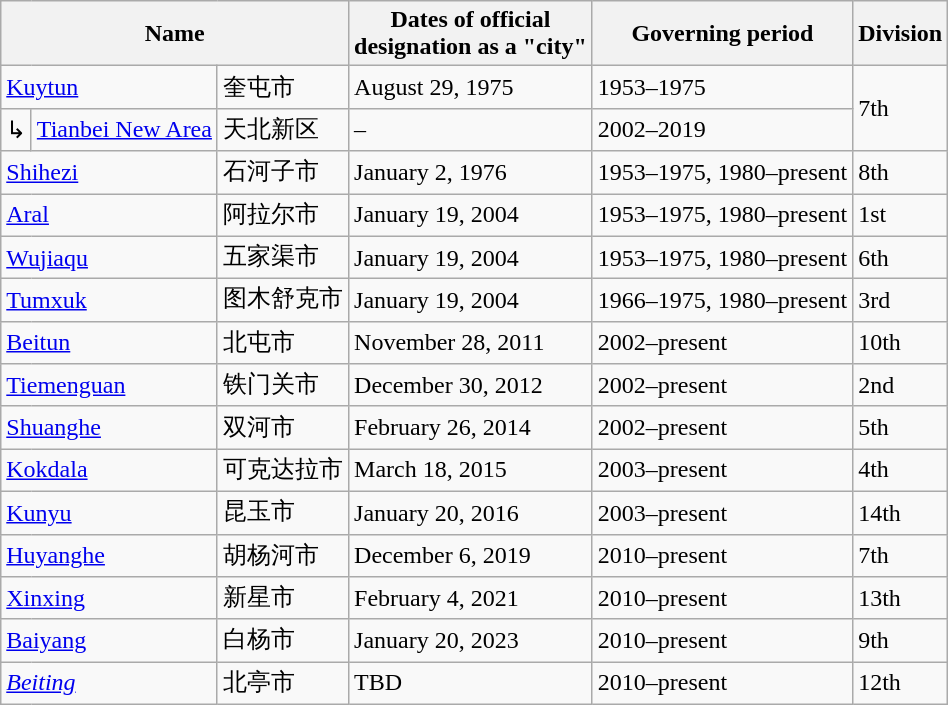<table class="wikitable">
<tr>
<th colspan="3">Name</th>
<th>Dates of official<br>designation as a "city"</th>
<th>Governing period</th>
<th>Division</th>
</tr>
<tr>
<td colspan="2"><a href='#'>Kuytun</a></td>
<td>奎屯市</td>
<td>August 29, 1975</td>
<td>1953–1975</td>
<td rowspan="2">7th</td>
</tr>
<tr>
<td>↳</td>
<td><a href='#'>Tianbei New Area</a></td>
<td>天北新区</td>
<td>–</td>
<td>2002–2019</td>
</tr>
<tr>
<td colspan="2"><a href='#'>Shihezi</a></td>
<td>石河子市</td>
<td>January 2, 1976</td>
<td>1953–1975, 1980–present</td>
<td>8th</td>
</tr>
<tr>
<td colspan="2"><a href='#'>Aral</a></td>
<td>阿拉尔市</td>
<td>January 19, 2004</td>
<td>1953–1975, 1980–present</td>
<td>1st</td>
</tr>
<tr>
<td colspan="2"><a href='#'>Wujiaqu</a></td>
<td>五家渠市</td>
<td>January 19, 2004</td>
<td>1953–1975, 1980–present</td>
<td>6th</td>
</tr>
<tr>
<td colspan="2"><a href='#'>Tumxuk</a></td>
<td>图木舒克市</td>
<td>January 19, 2004</td>
<td>1966–1975, 1980–present</td>
<td>3rd</td>
</tr>
<tr>
<td colspan="2"><a href='#'>Beitun</a></td>
<td>北屯市</td>
<td>November 28, 2011</td>
<td>2002–present</td>
<td>10th</td>
</tr>
<tr>
<td colspan="2"><a href='#'>Tiemenguan</a></td>
<td>铁门关市</td>
<td>December 30, 2012</td>
<td>2002–present</td>
<td>2nd</td>
</tr>
<tr>
<td colspan="2"><a href='#'>Shuanghe</a></td>
<td>双河市</td>
<td>February 26, 2014</td>
<td>2002–present</td>
<td>5th</td>
</tr>
<tr>
<td colspan="2"><a href='#'>Kokdala</a></td>
<td>可克达拉市</td>
<td>March 18, 2015</td>
<td>2003–present</td>
<td>4th</td>
</tr>
<tr>
<td colspan="2"><a href='#'>Kunyu</a></td>
<td>昆玉市</td>
<td>January 20, 2016</td>
<td>2003–present</td>
<td>14th</td>
</tr>
<tr>
<td colspan="2"><a href='#'>Huyanghe</a></td>
<td>胡杨河市</td>
<td>December 6, 2019</td>
<td>2010–present</td>
<td>7th</td>
</tr>
<tr>
<td colspan="2"><a href='#'>Xinxing</a></td>
<td>新星市</td>
<td>February 4, 2021</td>
<td>2010–present</td>
<td>13th</td>
</tr>
<tr>
<td colspan="2"><a href='#'>Baiyang</a></td>
<td>白杨市</td>
<td>January 20, 2023</td>
<td>2010–present</td>
<td>9th</td>
</tr>
<tr>
<td colspan="2"><em><a href='#'>Beiting</a></em></td>
<td>北亭市</td>
<td>TBD</td>
<td>2010–present</td>
<td>12th</td>
</tr>
</table>
